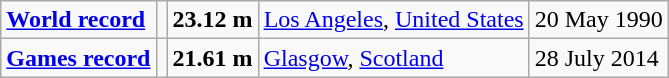<table class="wikitable">
<tr>
<td><a href='#'><strong>World record</strong></a></td>
<td></td>
<td><strong>23.12 m</strong></td>
<td><a href='#'>Los Angeles</a>, <a href='#'>United States</a></td>
<td>20 May 1990</td>
</tr>
<tr>
<td><a href='#'><strong>Games record</strong></a></td>
<td></td>
<td><strong>21.61 m</strong></td>
<td><a href='#'>Glasgow</a>, <a href='#'>Scotland</a></td>
<td>28 July 2014</td>
</tr>
</table>
